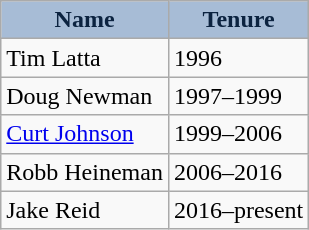<table class="wikitable">
<tr>
<th style="background:#A7BCD6; color:#0C2340;" scope="col">Name</th>
<th style="background:#A7BCD6; color:#0C2340;" scope="col">Tenure</th>
</tr>
<tr>
<td>Tim Latta</td>
<td>1996</td>
</tr>
<tr>
<td>Doug Newman</td>
<td>1997–1999</td>
</tr>
<tr>
<td><a href='#'>Curt Johnson</a></td>
<td>1999–2006</td>
</tr>
<tr>
<td>Robb Heineman</td>
<td>2006–2016</td>
</tr>
<tr>
<td>Jake Reid</td>
<td>2016–present</td>
</tr>
</table>
